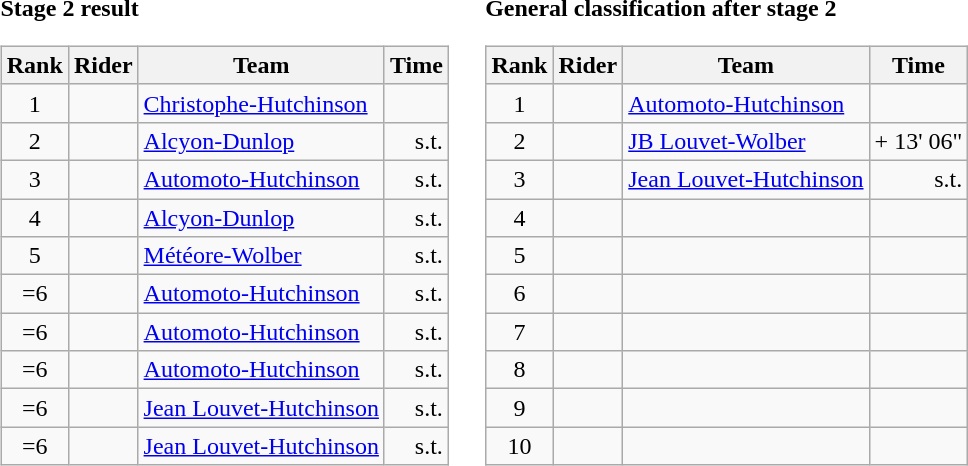<table>
<tr>
<td><strong>Stage 2 result</strong><br><table class="wikitable">
<tr>
<th scope="col">Rank</th>
<th scope="col">Rider</th>
<th scope="col">Team</th>
<th scope="col">Time</th>
</tr>
<tr>
<td style="text-align:center;">1</td>
<td></td>
<td><a href='#'>Christophe-Hutchinson</a></td>
<td style="text-align:right;"></td>
</tr>
<tr>
<td style="text-align:center;">2</td>
<td></td>
<td><a href='#'>Alcyon-Dunlop</a></td>
<td style="text-align:right;">s.t.</td>
</tr>
<tr>
<td style="text-align:center;">3</td>
<td></td>
<td><a href='#'>Automoto-Hutchinson</a></td>
<td style="text-align:right;">s.t.</td>
</tr>
<tr>
<td style="text-align:center;">4</td>
<td></td>
<td><a href='#'>Alcyon-Dunlop</a></td>
<td style="text-align:right;">s.t.</td>
</tr>
<tr>
<td style="text-align:center;">5</td>
<td></td>
<td><a href='#'>Météore-Wolber</a></td>
<td style="text-align:right;">s.t.</td>
</tr>
<tr>
<td style="text-align:center;">=6</td>
<td></td>
<td><a href='#'>Automoto-Hutchinson</a></td>
<td style="text-align:right;">s.t.</td>
</tr>
<tr>
<td style="text-align:center;">=6</td>
<td></td>
<td><a href='#'>Automoto-Hutchinson</a></td>
<td style="text-align:right;">s.t.</td>
</tr>
<tr>
<td style="text-align:center;">=6</td>
<td></td>
<td><a href='#'>Automoto-Hutchinson</a></td>
<td style="text-align:right;">s.t.</td>
</tr>
<tr>
<td style="text-align:center;">=6</td>
<td></td>
<td><a href='#'>Jean Louvet-Hutchinson</a></td>
<td style="text-align:right;">s.t.</td>
</tr>
<tr>
<td style="text-align:center;">=6</td>
<td></td>
<td><a href='#'>Jean Louvet-Hutchinson</a></td>
<td style="text-align:right;">s.t.</td>
</tr>
</table>
</td>
<td></td>
<td><strong>General classification after stage 2</strong><br><table class="wikitable">
<tr>
<th scope="col">Rank</th>
<th scope="col">Rider</th>
<th scope="col">Team</th>
<th scope="col">Time</th>
</tr>
<tr>
<td style="text-align:center;">1</td>
<td></td>
<td><a href='#'>Automoto-Hutchinson</a></td>
<td style="text-align:right;"></td>
</tr>
<tr>
<td style="text-align:center;">2</td>
<td></td>
<td><a href='#'>JB Louvet-Wolber</a></td>
<td style="text-align:right;">+ 13' 06"</td>
</tr>
<tr>
<td style="text-align:center;">3</td>
<td></td>
<td><a href='#'>Jean Louvet-Hutchinson</a></td>
<td style="text-align:right;">s.t.</td>
</tr>
<tr>
<td style="text-align:center;">4</td>
<td></td>
<td></td>
<td></td>
</tr>
<tr>
<td style="text-align:center;">5</td>
<td></td>
<td></td>
<td></td>
</tr>
<tr>
<td style="text-align:center;">6</td>
<td></td>
<td></td>
<td></td>
</tr>
<tr>
<td style="text-align:center;">7</td>
<td></td>
<td></td>
<td></td>
</tr>
<tr>
<td style="text-align:center;">8</td>
<td></td>
<td></td>
<td></td>
</tr>
<tr>
<td style="text-align:center;">9</td>
<td></td>
<td></td>
<td></td>
</tr>
<tr>
<td style="text-align:center;">10</td>
<td></td>
<td></td>
<td></td>
</tr>
</table>
</td>
</tr>
</table>
